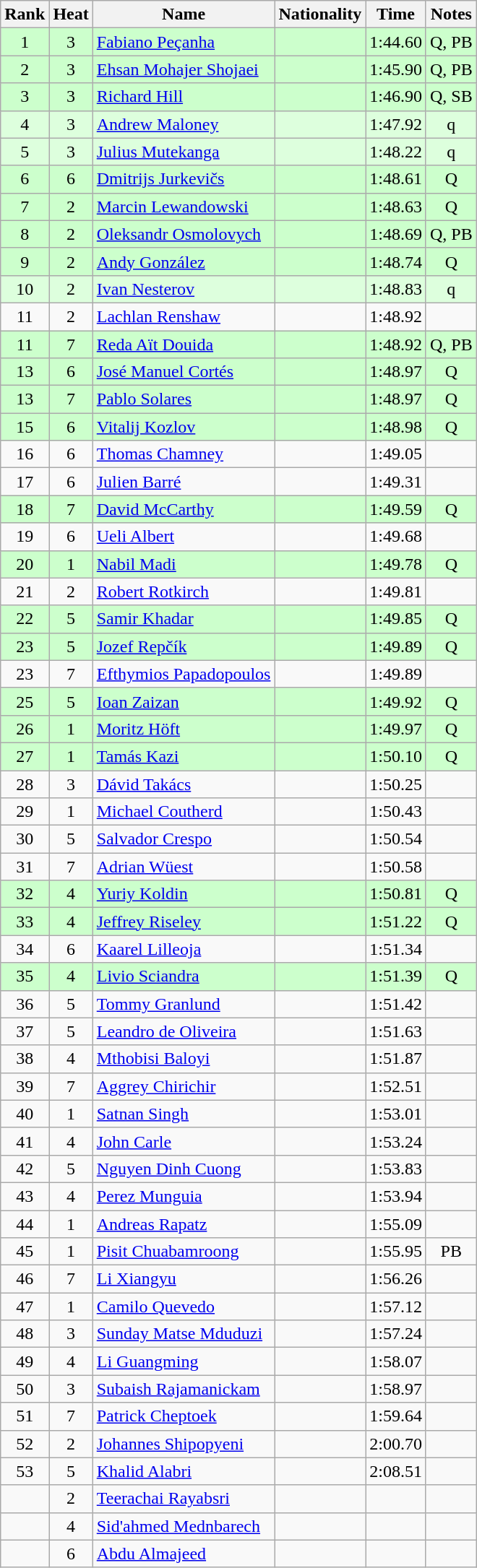<table class="wikitable sortable" style="text-align:center">
<tr>
<th>Rank</th>
<th>Heat</th>
<th>Name</th>
<th>Nationality</th>
<th>Time</th>
<th>Notes</th>
</tr>
<tr bgcolor=ccffcc>
<td>1</td>
<td>3</td>
<td align=left><a href='#'>Fabiano Peçanha</a></td>
<td align=left></td>
<td>1:44.60</td>
<td>Q, PB</td>
</tr>
<tr bgcolor=ccffcc>
<td>2</td>
<td>3</td>
<td align=left><a href='#'>Ehsan Mohajer Shojaei</a></td>
<td align=left></td>
<td>1:45.90</td>
<td>Q, PB</td>
</tr>
<tr bgcolor=ccffcc>
<td>3</td>
<td>3</td>
<td align=left><a href='#'>Richard Hill</a></td>
<td align=left></td>
<td>1:46.90</td>
<td>Q, SB</td>
</tr>
<tr bgcolor=ddffdd>
<td>4</td>
<td>3</td>
<td align=left><a href='#'>Andrew Maloney</a></td>
<td align=left></td>
<td>1:47.92</td>
<td>q</td>
</tr>
<tr bgcolor=ddffdd>
<td>5</td>
<td>3</td>
<td align=left><a href='#'>Julius Mutekanga</a></td>
<td align=left></td>
<td>1:48.22</td>
<td>q</td>
</tr>
<tr bgcolor=ccffcc>
<td>6</td>
<td>6</td>
<td align=left><a href='#'>Dmitrijs Jurkevičs</a></td>
<td align=left></td>
<td>1:48.61</td>
<td>Q</td>
</tr>
<tr bgcolor=ccffcc>
<td>7</td>
<td>2</td>
<td align=left><a href='#'>Marcin Lewandowski</a></td>
<td align=left></td>
<td>1:48.63</td>
<td>Q</td>
</tr>
<tr bgcolor=ccffcc>
<td>8</td>
<td>2</td>
<td align=left><a href='#'>Oleksandr Osmolovych</a></td>
<td align=left></td>
<td>1:48.69</td>
<td>Q, PB</td>
</tr>
<tr bgcolor=ccffcc>
<td>9</td>
<td>2</td>
<td align=left><a href='#'>Andy González</a></td>
<td align=left></td>
<td>1:48.74</td>
<td>Q</td>
</tr>
<tr bgcolor=ddffdd>
<td>10</td>
<td>2</td>
<td align=left><a href='#'>Ivan Nesterov</a></td>
<td align=left></td>
<td>1:48.83</td>
<td>q</td>
</tr>
<tr>
<td>11</td>
<td>2</td>
<td align=left><a href='#'>Lachlan Renshaw</a></td>
<td align=left></td>
<td>1:48.92</td>
<td></td>
</tr>
<tr bgcolor=ccffcc>
<td>11</td>
<td>7</td>
<td align=left><a href='#'>Reda Aït Douida</a></td>
<td align=left></td>
<td>1:48.92</td>
<td>Q, PB</td>
</tr>
<tr bgcolor=ccffcc>
<td>13</td>
<td>6</td>
<td align=left><a href='#'>José Manuel Cortés</a></td>
<td align=left></td>
<td>1:48.97</td>
<td>Q</td>
</tr>
<tr bgcolor=ccffcc>
<td>13</td>
<td>7</td>
<td align=left><a href='#'>Pablo Solares</a></td>
<td align=left></td>
<td>1:48.97</td>
<td>Q</td>
</tr>
<tr bgcolor=ccffcc>
<td>15</td>
<td>6</td>
<td align=left><a href='#'>Vitalij Kozlov</a></td>
<td align=left></td>
<td>1:48.98</td>
<td>Q</td>
</tr>
<tr>
<td>16</td>
<td>6</td>
<td align=left><a href='#'>Thomas Chamney</a></td>
<td align=left></td>
<td>1:49.05</td>
<td></td>
</tr>
<tr>
<td>17</td>
<td>6</td>
<td align=left><a href='#'>Julien Barré</a></td>
<td align=left></td>
<td>1:49.31</td>
<td></td>
</tr>
<tr bgcolor=ccffcc>
<td>18</td>
<td>7</td>
<td align=left><a href='#'>David McCarthy</a></td>
<td align=left></td>
<td>1:49.59</td>
<td>Q</td>
</tr>
<tr>
<td>19</td>
<td>6</td>
<td align=left><a href='#'>Ueli Albert</a></td>
<td align=left></td>
<td>1:49.68</td>
<td></td>
</tr>
<tr bgcolor=ccffcc>
<td>20</td>
<td>1</td>
<td align=left><a href='#'>Nabil Madi</a></td>
<td align=left></td>
<td>1:49.78</td>
<td>Q</td>
</tr>
<tr>
<td>21</td>
<td>2</td>
<td align=left><a href='#'>Robert Rotkirch</a></td>
<td align=left></td>
<td>1:49.81</td>
<td></td>
</tr>
<tr bgcolor=ccffcc>
<td>22</td>
<td>5</td>
<td align=left><a href='#'>Samir Khadar</a></td>
<td align=left></td>
<td>1:49.85</td>
<td>Q</td>
</tr>
<tr bgcolor=ccffcc>
<td>23</td>
<td>5</td>
<td align=left><a href='#'>Jozef Repčík</a></td>
<td align=left></td>
<td>1:49.89</td>
<td>Q</td>
</tr>
<tr>
<td>23</td>
<td>7</td>
<td align=left><a href='#'>Efthymios Papadopoulos</a></td>
<td align=left></td>
<td>1:49.89</td>
<td></td>
</tr>
<tr bgcolor=ccffcc>
<td>25</td>
<td>5</td>
<td align=left><a href='#'>Ioan Zaizan</a></td>
<td align=left></td>
<td>1:49.92</td>
<td>Q</td>
</tr>
<tr bgcolor=ccffcc>
<td>26</td>
<td>1</td>
<td align=left><a href='#'>Moritz Höft</a></td>
<td align=left></td>
<td>1:49.97</td>
<td>Q</td>
</tr>
<tr bgcolor=ccffcc>
<td>27</td>
<td>1</td>
<td align=left><a href='#'>Tamás Kazi</a></td>
<td align=left></td>
<td>1:50.10</td>
<td>Q</td>
</tr>
<tr>
<td>28</td>
<td>3</td>
<td align=left><a href='#'>Dávid Takács</a></td>
<td align=left></td>
<td>1:50.25</td>
<td></td>
</tr>
<tr>
<td>29</td>
<td>1</td>
<td align=left><a href='#'>Michael Coutherd</a></td>
<td align=left></td>
<td>1:50.43</td>
<td></td>
</tr>
<tr>
<td>30</td>
<td>5</td>
<td align=left><a href='#'>Salvador Crespo</a></td>
<td align=left></td>
<td>1:50.54</td>
<td></td>
</tr>
<tr>
<td>31</td>
<td>7</td>
<td align=left><a href='#'>Adrian Wüest</a></td>
<td align=left></td>
<td>1:50.58</td>
<td></td>
</tr>
<tr bgcolor=ccffcc>
<td>32</td>
<td>4</td>
<td align=left><a href='#'>Yuriy Koldin</a></td>
<td align=left></td>
<td>1:50.81</td>
<td>Q</td>
</tr>
<tr bgcolor=ccffcc>
<td>33</td>
<td>4</td>
<td align=left><a href='#'>Jeffrey Riseley</a></td>
<td align=left></td>
<td>1:51.22</td>
<td>Q</td>
</tr>
<tr>
<td>34</td>
<td>6</td>
<td align=left><a href='#'>Kaarel Lilleoja</a></td>
<td align=left></td>
<td>1:51.34</td>
<td></td>
</tr>
<tr bgcolor=ccffcc>
<td>35</td>
<td>4</td>
<td align=left><a href='#'>Livio Sciandra</a></td>
<td align=left></td>
<td>1:51.39</td>
<td>Q</td>
</tr>
<tr>
<td>36</td>
<td>5</td>
<td align=left><a href='#'>Tommy Granlund</a></td>
<td align=left></td>
<td>1:51.42</td>
<td></td>
</tr>
<tr>
<td>37</td>
<td>5</td>
<td align=left><a href='#'>Leandro de Oliveira</a></td>
<td align=left></td>
<td>1:51.63</td>
<td></td>
</tr>
<tr>
<td>38</td>
<td>4</td>
<td align=left><a href='#'>Mthobisi Baloyi</a></td>
<td align=left></td>
<td>1:51.87</td>
<td></td>
</tr>
<tr>
<td>39</td>
<td>7</td>
<td align=left><a href='#'>Aggrey Chirichir</a></td>
<td align=left></td>
<td>1:52.51</td>
<td></td>
</tr>
<tr>
<td>40</td>
<td>1</td>
<td align=left><a href='#'>Satnan Singh</a></td>
<td align=left></td>
<td>1:53.01</td>
<td></td>
</tr>
<tr>
<td>41</td>
<td>4</td>
<td align=left><a href='#'>John Carle</a></td>
<td align=left></td>
<td>1:53.24</td>
<td></td>
</tr>
<tr>
<td>42</td>
<td>5</td>
<td align=left><a href='#'>Nguyen Dinh Cuong</a></td>
<td align=left></td>
<td>1:53.83</td>
<td></td>
</tr>
<tr>
<td>43</td>
<td>4</td>
<td align=left><a href='#'>Perez Munguia</a></td>
<td align=left></td>
<td>1:53.94</td>
<td></td>
</tr>
<tr>
<td>44</td>
<td>1</td>
<td align=left><a href='#'>Andreas Rapatz</a></td>
<td align=left></td>
<td>1:55.09</td>
<td></td>
</tr>
<tr>
<td>45</td>
<td>1</td>
<td align=left><a href='#'>Pisit Chuabamroong</a></td>
<td align=left></td>
<td>1:55.95</td>
<td>PB</td>
</tr>
<tr>
<td>46</td>
<td>7</td>
<td align=left><a href='#'>Li Xiangyu</a></td>
<td align=left></td>
<td>1:56.26</td>
<td></td>
</tr>
<tr>
<td>47</td>
<td>1</td>
<td align=left><a href='#'>Camilo Quevedo</a></td>
<td align=left></td>
<td>1:57.12</td>
<td></td>
</tr>
<tr>
<td>48</td>
<td>3</td>
<td align=left><a href='#'>Sunday Matse Mduduzi</a></td>
<td align=left></td>
<td>1:57.24</td>
<td></td>
</tr>
<tr>
<td>49</td>
<td>4</td>
<td align=left><a href='#'>Li Guangming</a></td>
<td align=left></td>
<td>1:58.07</td>
<td></td>
</tr>
<tr>
<td>50</td>
<td>3</td>
<td align=left><a href='#'>Subaish Rajamanickam</a></td>
<td align=left></td>
<td>1:58.97</td>
<td></td>
</tr>
<tr>
<td>51</td>
<td>7</td>
<td align=left><a href='#'>Patrick Cheptoek</a></td>
<td align=left></td>
<td>1:59.64</td>
<td></td>
</tr>
<tr>
<td>52</td>
<td>2</td>
<td align=left><a href='#'>Johannes Shipopyeni</a></td>
<td align=left></td>
<td>2:00.70</td>
<td></td>
</tr>
<tr>
<td>53</td>
<td>5</td>
<td align=left><a href='#'>Khalid Alabri</a></td>
<td align=left></td>
<td>2:08.51</td>
<td></td>
</tr>
<tr>
<td></td>
<td>2</td>
<td align=left><a href='#'>Teerachai Rayabsri</a></td>
<td align=left></td>
<td></td>
<td></td>
</tr>
<tr>
<td></td>
<td>4</td>
<td align=left><a href='#'>Sid'ahmed Mednbarech</a></td>
<td align=left></td>
<td></td>
<td></td>
</tr>
<tr>
<td></td>
<td>6</td>
<td align=left><a href='#'>Abdu Almajeed</a></td>
<td align=left></td>
<td></td>
<td></td>
</tr>
</table>
